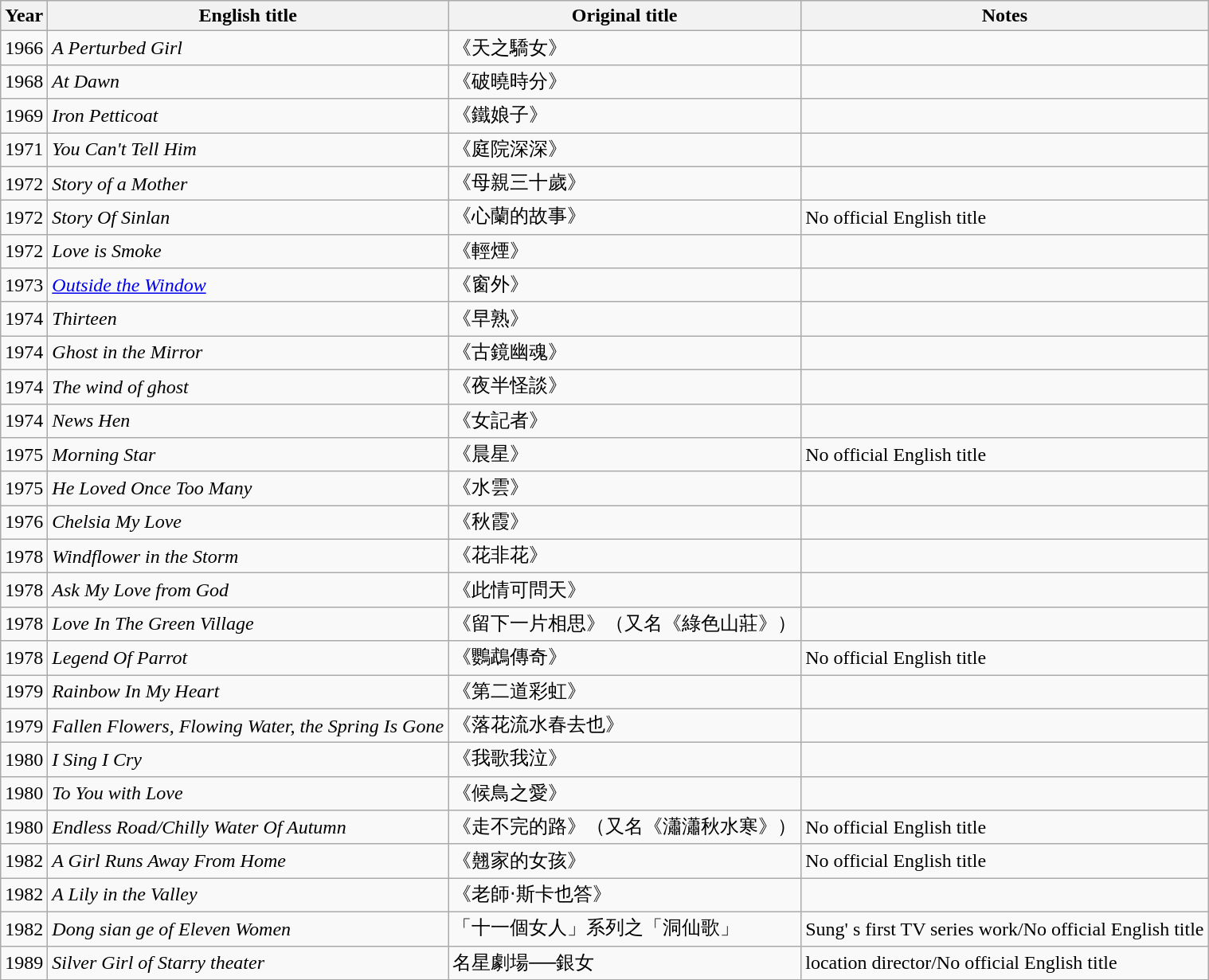<table class="wikitable">
<tr>
<th>Year</th>
<th>English title</th>
<th>Original title</th>
<th>Notes</th>
</tr>
<tr>
<td>1966</td>
<td><em>A Perturbed Girl</em></td>
<td>《天之驕女》</td>
<td></td>
</tr>
<tr>
<td>1968</td>
<td><em>At Dawn</em></td>
<td>《破曉時分》</td>
<td></td>
</tr>
<tr>
<td>1969</td>
<td><em>Iron Petticoat</em></td>
<td>《鐵娘子》</td>
<td></td>
</tr>
<tr>
<td>1971</td>
<td><em>You Can't Tell Him</em></td>
<td>《庭院深深》</td>
<td></td>
</tr>
<tr>
<td>1972</td>
<td><em>Story of a Mother</em></td>
<td>《母親三十歲》</td>
<td></td>
</tr>
<tr>
<td>1972</td>
<td><em>Story Of Sinlan</em></td>
<td>《心蘭的故事》</td>
<td>No official English title</td>
</tr>
<tr>
<td>1972</td>
<td><em>Love is Smoke</em></td>
<td>《輕煙》</td>
<td></td>
</tr>
<tr>
<td>1973</td>
<td><em><a href='#'>Outside the Window</a></em></td>
<td>《窗外》</td>
<td></td>
</tr>
<tr>
<td>1974</td>
<td><em>Thirteen</em></td>
<td>《早熟》</td>
<td></td>
</tr>
<tr>
<td>1974</td>
<td><em>Ghost in the Mirror</em></td>
<td>《古鏡幽魂》</td>
<td></td>
</tr>
<tr>
<td>1974</td>
<td><em>The wind of ghost</em></td>
<td>《夜半怪談》</td>
<td></td>
</tr>
<tr>
<td>1974</td>
<td><em>News Hen</em></td>
<td>《女記者》</td>
<td></td>
</tr>
<tr>
<td>1975</td>
<td><em>Morning Star</em></td>
<td>《晨星》</td>
<td>No official English title</td>
</tr>
<tr>
<td>1975</td>
<td><em>He Loved Once Too Many</em></td>
<td>《水雲》</td>
<td></td>
</tr>
<tr>
<td>1976</td>
<td><em>Chelsia My Love</em></td>
<td>《秋霞》</td>
<td></td>
</tr>
<tr>
<td>1978</td>
<td><em>Windflower in the Storm</em></td>
<td>《花非花》</td>
<td></td>
</tr>
<tr>
<td>1978</td>
<td><em>Ask My Love from God</em></td>
<td>《此情可問天》</td>
<td></td>
</tr>
<tr>
<td>1978</td>
<td><em>Love In The Green Village</em></td>
<td>《留下一片相思》（又名《綠色山莊》）</td>
<td></td>
</tr>
<tr>
<td>1978</td>
<td><em>Legend Of Parrot</em></td>
<td>《鸚鵡傳奇》</td>
<td>No official English title</td>
</tr>
<tr>
<td>1979</td>
<td><em>Rainbow In My Heart</em></td>
<td>《第二道彩虹》</td>
<td></td>
</tr>
<tr>
<td>1979</td>
<td><em>Fallen Flowers, Flowing Water, the Spring Is Gone</em></td>
<td>《落花流水春去也》</td>
<td></td>
</tr>
<tr>
<td>1980</td>
<td><em>I Sing I Cry</em></td>
<td>《我歌我泣》</td>
<td></td>
</tr>
<tr>
<td>1980</td>
<td><em>To You with Love</em></td>
<td>《候鳥之愛》</td>
<td></td>
</tr>
<tr>
<td>1980</td>
<td><em>Endless Road/Chilly Water Of Autumn</em></td>
<td>《走不完的路》（又名《瀟瀟秋水寒》）</td>
<td>No official English title</td>
</tr>
<tr>
<td>1982</td>
<td><em>A Girl Runs Away From Home</em></td>
<td>《翹家的女孩》</td>
<td>No official English title</td>
</tr>
<tr>
<td>1982</td>
<td><em>A Lily in the Valley</em></td>
<td>《老師‧斯卡也答》</td>
<td></td>
</tr>
<tr>
<td>1982</td>
<td><em>Dong sian ge of Eleven Women</em></td>
<td>「十一個女人」系列之「洞仙歌」</td>
<td>Sung' s first TV series work/No official English title</td>
</tr>
<tr>
<td>1989</td>
<td><em>Silver Girl of Starry theater</em></td>
<td>名星劇場──銀女</td>
<td>location director/No official English title</td>
</tr>
</table>
